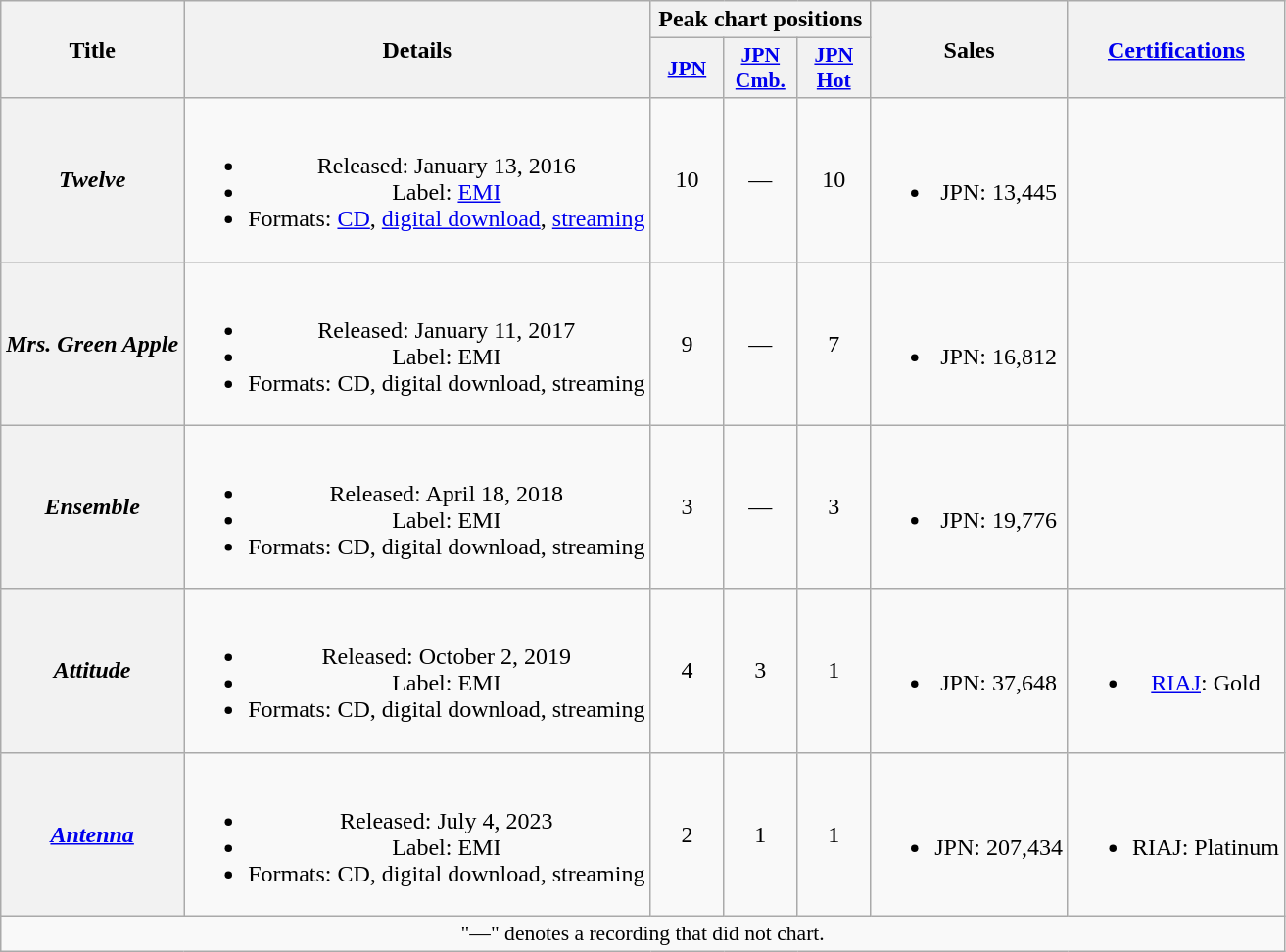<table class="wikitable plainrowheaders" style="text-align:center">
<tr>
<th scope="col" rowspan="2">Title</th>
<th scope="col" rowspan="2">Details</th>
<th scope="col" colspan="3">Peak chart positions</th>
<th scope="col" rowspan="2">Sales</th>
<th scope="col" rowspan="2"><a href='#'>Certifications</a></th>
</tr>
<tr>
<th scope="col" style="width:3em;font-size:90%"><a href='#'>JPN</a><br></th>
<th scope="col" style="width:3em;font-size:90%"><a href='#'>JPN<br>Cmb.</a><br></th>
<th scope="col" style="width:3em;font-size:90%"><a href='#'>JPN<br>Hot</a><br></th>
</tr>
<tr>
<th scope="row"><em>Twelve</em></th>
<td><br><ul><li>Released: January 13, 2016</li><li>Label: <a href='#'>EMI</a></li><li>Formats: <a href='#'>CD</a>, <a href='#'>digital download</a>, <a href='#'>streaming</a></li></ul></td>
<td>10</td>
<td>—</td>
<td>10</td>
<td><br><ul><li>JPN: 13,445 </li></ul></td>
<td></td>
</tr>
<tr>
<th scope="row"><em>Mrs. Green Apple</em></th>
<td><br><ul><li>Released: January 11, 2017</li><li>Label: EMI</li><li>Formats: CD, digital download, streaming</li></ul></td>
<td>9</td>
<td>—</td>
<td>7</td>
<td><br><ul><li>JPN: 16,812 </li></ul></td>
<td></td>
</tr>
<tr>
<th scope="row"><em>Ensemble</em></th>
<td><br><ul><li>Released: April 18, 2018</li><li>Label: EMI</li><li>Formats: CD, digital download, streaming</li></ul></td>
<td>3</td>
<td>—</td>
<td>3</td>
<td><br><ul><li>JPN: 19,776 </li></ul></td>
<td></td>
</tr>
<tr>
<th scope="row"><em>Attitude</em></th>
<td><br><ul><li>Released: October 2, 2019</li><li>Label: EMI</li><li>Formats: CD, digital download, streaming</li></ul></td>
<td>4</td>
<td>3</td>
<td>1</td>
<td><br><ul><li>JPN: 37,648 </li></ul></td>
<td><br><ul><li><a href='#'>RIAJ</a>: Gold </li></ul></td>
</tr>
<tr>
<th scope="row"><em><a href='#'>Antenna</a></em></th>
<td><br><ul><li>Released: July 4, 2023</li><li>Label: EMI</li><li>Formats: CD, digital download, streaming</li></ul></td>
<td>2</td>
<td>1</td>
<td>1</td>
<td><br><ul><li>JPN: 207,434 </li></ul></td>
<td><br><ul><li>RIAJ: Platinum </li></ul></td>
</tr>
<tr>
<td colspan="7" style="font-size:90%">"—" denotes a recording that did not chart.</td>
</tr>
</table>
